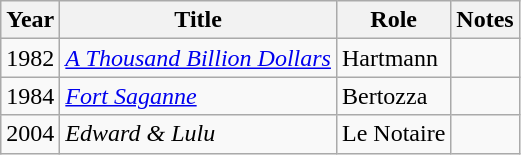<table class="wikitable">
<tr>
<th>Year</th>
<th>Title</th>
<th>Role</th>
<th>Notes</th>
</tr>
<tr>
<td>1982</td>
<td><em><a href='#'>A Thousand Billion Dollars</a></em></td>
<td>Hartmann</td>
<td></td>
</tr>
<tr>
<td>1984</td>
<td><em><a href='#'>Fort Saganne</a></em></td>
<td>Bertozza</td>
<td></td>
</tr>
<tr>
<td>2004</td>
<td><em>Edward & Lulu</em></td>
<td>Le Notaire</td>
<td></td>
</tr>
</table>
